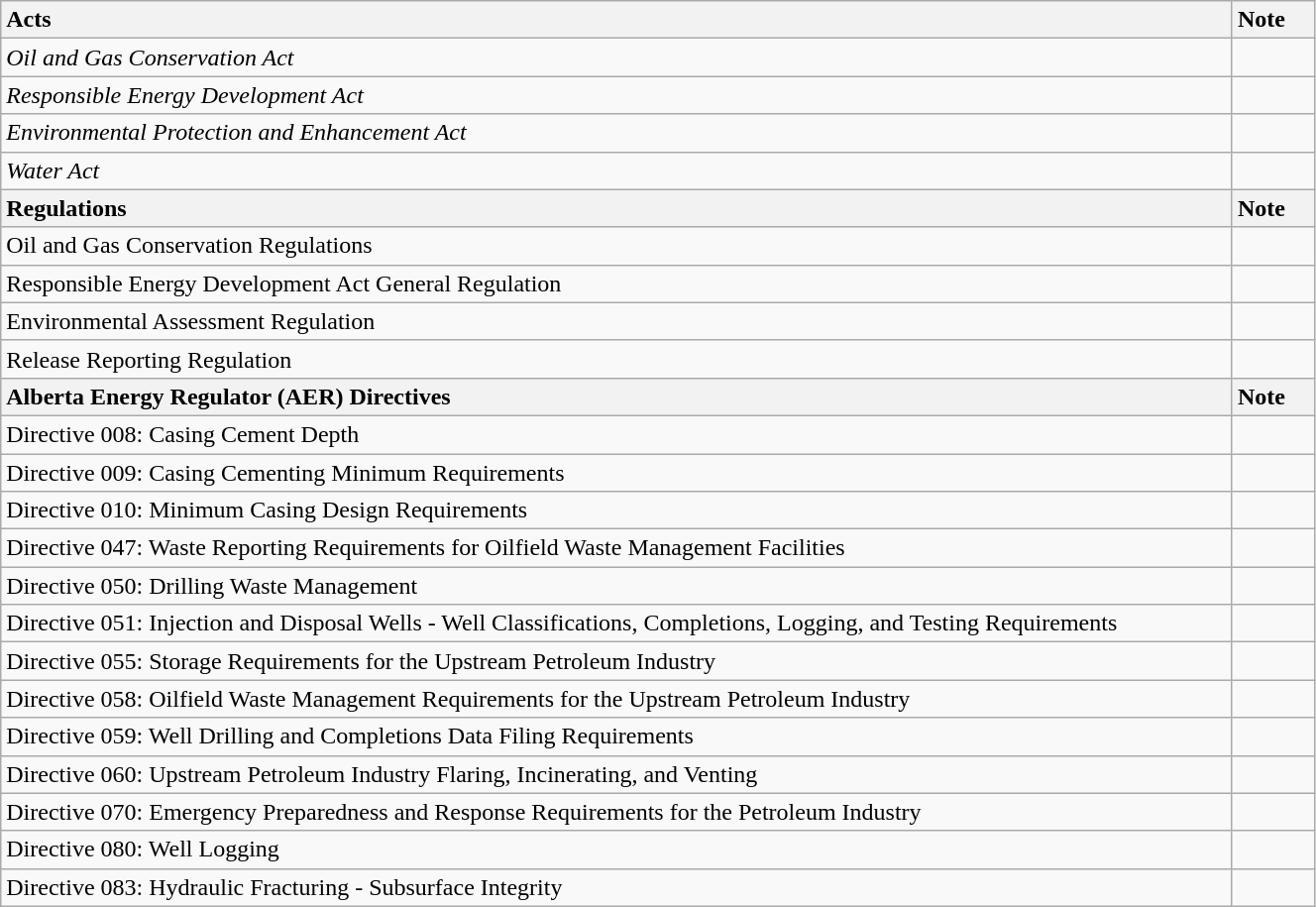<table class="wikitable" style="width: 70%; height: 14em;">
<tr>
<th style="text-align:left;">Acts</th>
<th style="text-align:left;">Note</th>
</tr>
<tr>
<td><em>Oil and Gas Conservation Act</em></td>
<td style="width: 3em;"></td>
</tr>
<tr>
<td><em>Responsible Energy Development Act</em></td>
<td></td>
</tr>
<tr>
<td><em>Environmental Protection and Enhancement Act</em></td>
<td></td>
</tr>
<tr>
<td><em>Water Act</em></td>
<td></td>
</tr>
<tr>
<th style="text-align:left;">Regulations</th>
<th style="text-align:left;">Note</th>
</tr>
<tr>
<td>Oil and Gas Conservation Regulations</td>
<td></td>
</tr>
<tr>
<td>Responsible Energy Development Act General Regulation</td>
<td></td>
</tr>
<tr>
<td>Environmental Assessment Regulation</td>
<td></td>
</tr>
<tr>
<td>Release Reporting Regulation</td>
<td></td>
</tr>
<tr>
<th style="text-align:left;">Alberta Energy Regulator (AER) Directives</th>
<th style="text-align:left;">Note</th>
</tr>
<tr>
<td>Directive 008: Casing Cement Depth</td>
<td></td>
</tr>
<tr>
<td>Directive 009: Casing Cementing Minimum Requirements</td>
<td></td>
</tr>
<tr>
<td>Directive 010: Minimum Casing Design Requirements</td>
<td></td>
</tr>
<tr>
<td>Directive 047: Waste Reporting Requirements for Oilfield Waste Management Facilities</td>
<td></td>
</tr>
<tr>
<td>Directive 050: Drilling Waste Management</td>
<td></td>
</tr>
<tr>
<td>Directive 051: Injection and Disposal Wells - Well Classifications, Completions, Logging, and Testing Requirements</td>
<td></td>
</tr>
<tr>
<td>Directive 055: Storage Requirements for the Upstream Petroleum Industry</td>
<td></td>
</tr>
<tr>
<td>Directive 058: Oilfield Waste Management Requirements for the Upstream Petroleum Industry</td>
<td></td>
</tr>
<tr>
<td>Directive 059: Well Drilling and Completions Data Filing Requirements</td>
<td></td>
</tr>
<tr>
<td>Directive 060: Upstream Petroleum Industry Flaring, Incinerating, and Venting</td>
<td></td>
</tr>
<tr>
<td>Directive 070: Emergency Preparedness and Response Requirements for the Petroleum Industry</td>
<td></td>
</tr>
<tr>
<td>Directive 080: Well Logging</td>
<td></td>
</tr>
<tr>
<td>Directive 083: Hydraulic Fracturing - Subsurface Integrity</td>
<td></td>
</tr>
</table>
